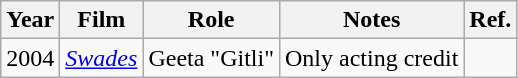<table class="wikitable sortable">
<tr>
<th>Year</th>
<th>Film</th>
<th>Role</th>
<th class="unsortable">Notes</th>
<th class="unsortable">Ref.</th>
</tr>
<tr>
<td>2004</td>
<td><em><a href='#'>Swades</a></em></td>
<td>Geeta "Gitli"</td>
<td>Only acting credit</td>
<td></td>
</tr>
</table>
